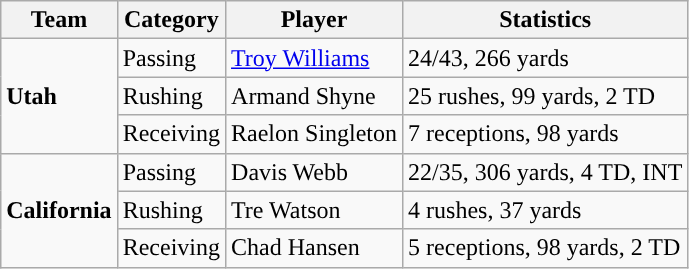<table class="wikitable" style="float: left;">
<tr>
<th>Team</th>
<th>Category</th>
<th>Player</th>
<th>Statistics</th>
</tr>
<tr>
<td rowspan=3><strong>Utah</strong></td>
<td>Passing</td>
<td><a href='#'>Troy Williams</a></td>
<td>24/43, 266 yards</td>
</tr>
<tr>
<td>Rushing</td>
<td>Armand Shyne</td>
<td>25 rushes, 99 yards, 2 TD</td>
</tr>
<tr>
<td>Receiving</td>
<td>Raelon Singleton</td>
<td>7 receptions, 98 yards</td>
</tr>
<tr>
<td rowspan=3><strong>California</strong></td>
<td>Passing</td>
<td>Davis Webb</td>
<td>22/35, 306 yards, 4 TD, INT</td>
</tr>
<tr>
<td>Rushing</td>
<td>Tre Watson</td>
<td>4 rushes, 37 yards</td>
</tr>
<tr>
<td>Receiving</td>
<td>Chad Hansen</td>
<td>5 receptions, 98 yards, 2 TD</td>
</tr>
</table>
